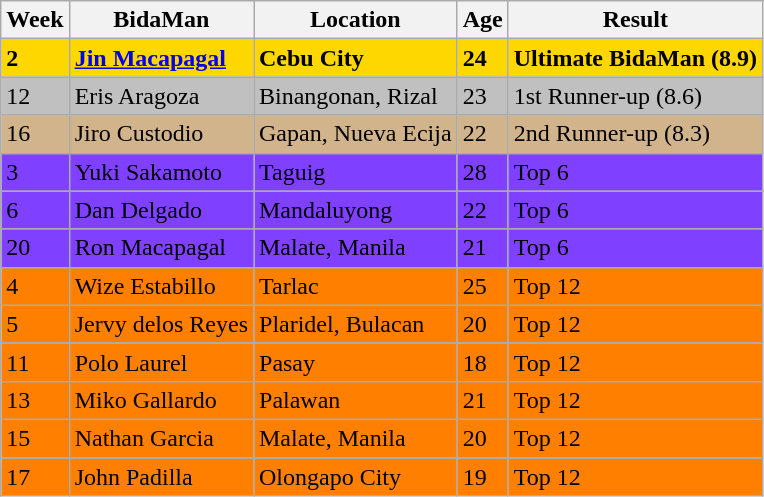<table class="wikitable">
<tr>
<th>Week</th>
<th>BidaMan</th>
<th>Location</th>
<th>Age</th>
<th>Result</th>
</tr>
<tr>
<td style=background-color:gold><strong>2</strong></td>
<td style=background-color:gold><strong><a href='#'>Jin Macapagal</a></strong></td>
<td style=background-color:gold><strong>Cebu City</strong></td>
<td style=background-color:gold><strong>24</strong></td>
<td style=background-color:gold><strong>Ultimate BidaMan (8.9)</strong></td>
</tr>
<tr>
<td style=background-color:silver>12</td>
<td style=background-color:silver>Eris Aragoza</td>
<td style=background-color:silver>Binangonan, Rizal</td>
<td style=background-color:silver>23</td>
<td style=background-color:silver>1st Runner-up (8.6)</td>
</tr>
<tr>
<td style=background-color:tan>16</td>
<td style=background-color:tan>Jiro Custodio</td>
<td style=background-color:tan>Gapan, Nueva Ecija</td>
<td style=background-color:tan>22</td>
<td style=background-color:tan>2nd Runner-up (8.3)</td>
</tr>
<tr>
<td style=background-color:#8040FF>3</td>
<td style=background-color:#8040FF>Yuki Sakamoto</td>
<td style=background-color:#8040FF>Taguig</td>
<td style=background-color:#8040FF>28</td>
<td style=background-color:#8040FF>Top 6</td>
</tr>
<tr>
<td style=background-color:#8040FF>6</td>
<td style=background-color:#8040FF>Dan Delgado</td>
<td style=background-color:#8040FF>Mandaluyong</td>
<td style=background-color:#8040FF>22</td>
<td style=background-color:#8040FF>Top 6</td>
</tr>
<tr>
<td style=background-color:#8040FF>20</td>
<td style=background-color:#8040FF>Ron Macapagal</td>
<td style=background-color:#8040FF>Malate, Manila</td>
<td style=background-color:#8040FF>21</td>
<td style=background-color:#8040FF>Top 6</td>
</tr>
<tr>
<td style=background-color:#FF8000>4</td>
<td style=background-color:#FF8000>Wize Estabillo</td>
<td style=background-color:#FF8000>Tarlac</td>
<td style=background-color:#FF8000>25</td>
<td style=background-color:#FF8000>Top 12</td>
</tr>
<tr>
<td style=background-color:#FF8000>5</td>
<td style=background-color:#FF8000>Jervy delos Reyes</td>
<td style=background-color:#FF8000>Plaridel, Bulacan</td>
<td style=background-color:#FF8000>20</td>
<td style=background-color:#FF8000>Top 12</td>
</tr>
<tr>
<td style=background-color:#FF8000>11</td>
<td style=background-color:#FF8000>Polo Laurel</td>
<td style=background-color:#FF8000>Pasay</td>
<td style=background-color:#FF8000>18</td>
<td style=background-color:#FF8000>Top 12</td>
</tr>
<tr>
<td style=background-color:#FF8000>13</td>
<td style=background-color:#FF8000>Miko Gallardo</td>
<td style=background-color:#FF8000>Palawan</td>
<td style=background-color:#FF8000>21</td>
<td style=background-color:#FF8000>Top 12</td>
</tr>
<tr>
<td style=background-color:#FF8000>15</td>
<td style=background-color:#FF8000>Nathan Garcia</td>
<td style=background-color:#FF8000>Malate, Manila</td>
<td style=background-color:#FF8000>20</td>
<td style=background-color:#FF8000>Top 12</td>
</tr>
<tr>
<td style=background-color:#FF8000>17</td>
<td style=background-color:#FF8000>John Padilla</td>
<td style=background-color:#FF8000>Olongapo City</td>
<td style=background-color:#FF8000>19</td>
<td style=background-color:#FF8000>Top 12</td>
</tr>
</table>
